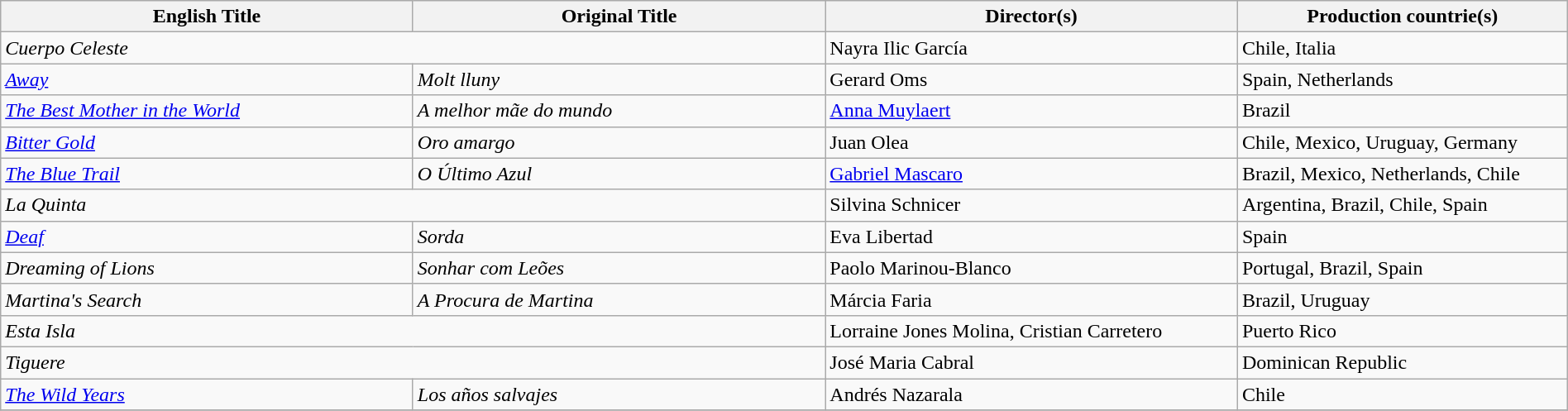<table class="wikitable" style="width:100%; margin-bottom:4px">
<tr>
<th scope="col" width="25%">English Title</th>
<th scope="col" width="25%">Original Title</th>
<th scope="col" width="25%">Director(s)</th>
<th scope="col" width="20%">Production countrie(s)</th>
</tr>
<tr>
<td colspan="2"><em>Cuerpo Celeste</em></td>
<td>Nayra Ilic García</td>
<td>Chile, Italia</td>
</tr>
<tr>
<td><em><a href='#'>Away</a></em> </td>
<td><em>Molt lluny</em></td>
<td>Gerard Oms</td>
<td>Spain, Netherlands</td>
</tr>
<tr>
<td><em><a href='#'>The Best Mother in the World</a></em></td>
<td><em>A melhor mãe do mundo</em></td>
<td><a href='#'>Anna Muylaert</a></td>
<td>Brazil</td>
</tr>
<tr>
<td><em><a href='#'>Bitter Gold</a></em></td>
<td><em>Oro amargo</em></td>
<td>Juan Olea</td>
<td>Chile, Mexico, Uruguay, Germany</td>
</tr>
<tr>
<td><em><a href='#'>The Blue Trail</a></em> </td>
<td><em>O Último Azul</em></td>
<td><a href='#'>Gabriel Mascaro</a></td>
<td>Brazil, Mexico, Netherlands, Chile</td>
</tr>
<tr>
<td colspan="2"><em>La Quinta</em></td>
<td>Silvina Schnicer</td>
<td>Argentina, Brazil, Chile, Spain</td>
</tr>
<tr>
<td><em><a href='#'>Deaf</a></em></td>
<td><em>Sorda</em></td>
<td>Eva Libertad</td>
<td>Spain</td>
</tr>
<tr>
<td><em>Dreaming of Lions</em></td>
<td><em>Sonhar com Leões</em></td>
<td>Paolo Marinou-Blanco</td>
<td>Portugal, Brazil, Spain</td>
</tr>
<tr>
<td><em>Martina's Search</em></td>
<td><em>A Procura de Martina</em></td>
<td>Márcia Faria</td>
<td>Brazil, Uruguay</td>
</tr>
<tr>
<td colspan="2"><em>Esta Isla</em></td>
<td>Lorraine Jones Molina, Cristian Carretero</td>
<td>Puerto Rico</td>
</tr>
<tr>
<td colspan="2"><em>Tiguere</em></td>
<td>José Maria Cabral</td>
<td>Dominican Republic</td>
</tr>
<tr>
<td><em><a href='#'>The Wild Years</a></em></td>
<td><em>Los años salvajes</em></td>
<td>Andrés Nazarala</td>
<td>Chile</td>
</tr>
<tr>
</tr>
</table>
